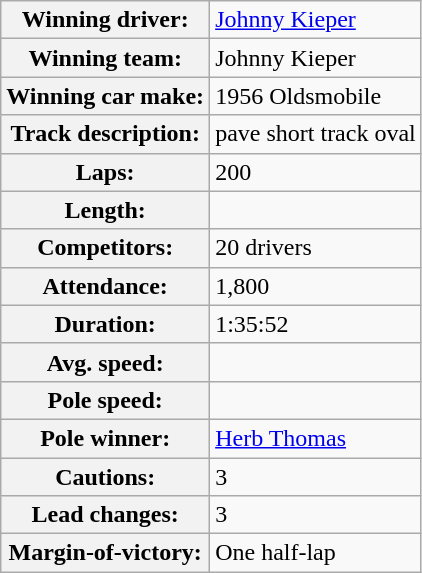<table class="wikitable" style=text-align:left>
<tr>
<th>Winning driver:</th>
<td><a href='#'>Johnny Kieper</a></td>
</tr>
<tr>
<th>Winning team:</th>
<td>Johnny Kieper</td>
</tr>
<tr>
<th>Winning car make:</th>
<td>1956 Oldsmobile</td>
</tr>
<tr>
<th>Track description:</th>
<td> pave short track oval</td>
</tr>
<tr>
<th>Laps:</th>
<td>200</td>
</tr>
<tr>
<th>Length:</th>
<td></td>
</tr>
<tr>
<th>Competitors:</th>
<td>20 drivers</td>
</tr>
<tr>
<th>Attendance:</th>
<td>1,800</td>
</tr>
<tr>
<th>Duration:</th>
<td>1:35:52</td>
</tr>
<tr>
<th>Avg. speed:</th>
<td></td>
</tr>
<tr>
<th>Pole speed:</th>
<td></td>
</tr>
<tr>
<th>Pole winner:</th>
<td><a href='#'>Herb Thomas</a></td>
</tr>
<tr>
<th>Cautions:</th>
<td>3</td>
</tr>
<tr>
<th>Lead changes:</th>
<td>3</td>
</tr>
<tr>
<th>Margin-of-victory:</th>
<td>One half-lap</td>
</tr>
</table>
